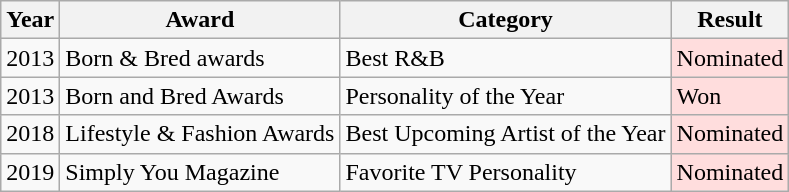<table class="wikitable" border="1">
<tr>
<th>Year</th>
<th>Award</th>
<th>Category</th>
<th>Result</th>
</tr>
<tr>
<td rowspan=1>2013</td>
<td>Born & Bred awards</td>
<td>Best R&B</td>
<td style="background: #ffdddd">Nominated</td>
</tr>
<tr>
<td rowspan=1>2013</td>
<td>Born and Bred Awards</td>
<td>Personality of the Year</td>
<td style="background: #ffdddd">Won</td>
</tr>
<tr>
<td rowspan=1>2018</td>
<td>Lifestyle & Fashion Awards</td>
<td>Best Upcoming Artist of the Year</td>
<td style="background: #ffdddd">Nominated</td>
</tr>
<tr>
<td rowspan=1>2019</td>
<td>Simply You Magazine</td>
<td>Favorite TV Personality</td>
<td style="background: #ffdddd">Nominated</td>
</tr>
</table>
